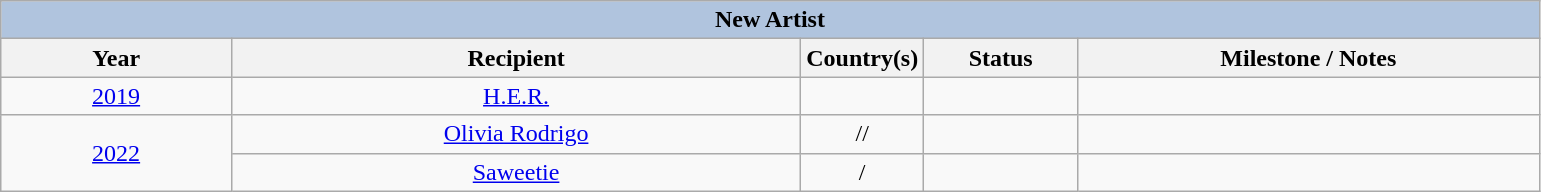<table class="wikitable" style="text-align: center">
<tr>
<th colspan="5" style="background:#B0C4DE;">New Artist</th>
</tr>
<tr>
<th width="15%">Year</th>
<th width="37%">Recipient</th>
<th width="8%">Country(s)</th>
<th width="10%">Status</th>
<th width="30%">Milestone / Notes</th>
</tr>
<tr>
<td><a href='#'>2019</a><br></td>
<td><a href='#'>H.E.R.</a></td>
<td></td>
<td></td>
<td></td>
</tr>
<tr>
<td rowspan="2"><a href='#'>2022</a><br></td>
<td><a href='#'>Olivia Rodrigo</a></td>
<td>//</td>
<td></td>
<td></td>
</tr>
<tr>
<td><a href='#'>Saweetie</a></td>
<td>/</td>
<td></td>
<td></td>
</tr>
</table>
